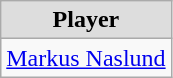<table class="wikitable">
<tr align="center"  bgcolor="#dddddd">
<td><strong>Player</strong></td>
</tr>
<tr>
<td><a href='#'>Markus Naslund</a></td>
</tr>
</table>
